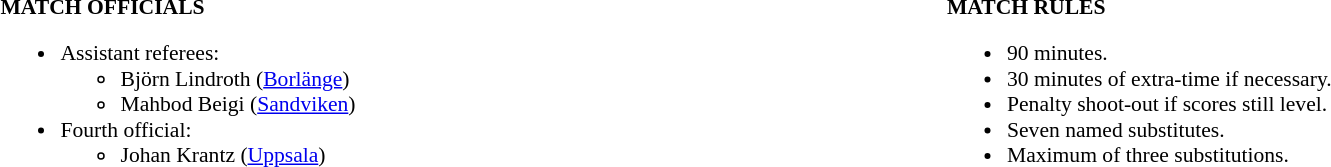<table width=100% style="font-size: 90%">
<tr>
<td width=50% valign=top><br><strong>MATCH OFFICIALS</strong><ul><li>Assistant referees:<ul><li>Björn Lindroth (<a href='#'>Borlänge</a>)</li><li>Mahbod Beigi (<a href='#'>Sandviken</a>)</li></ul></li><li>Fourth official:<ul><li>Johan Krantz (<a href='#'>Uppsala</a>)</li></ul></li></ul></td>
<td width=50% valign=top><br><strong>MATCH RULES</strong><ul><li>90 minutes.</li><li>30 minutes of extra-time if necessary.</li><li>Penalty shoot-out if scores still level.</li><li>Seven named substitutes.</li><li>Maximum of three substitutions.</li></ul></td>
</tr>
</table>
